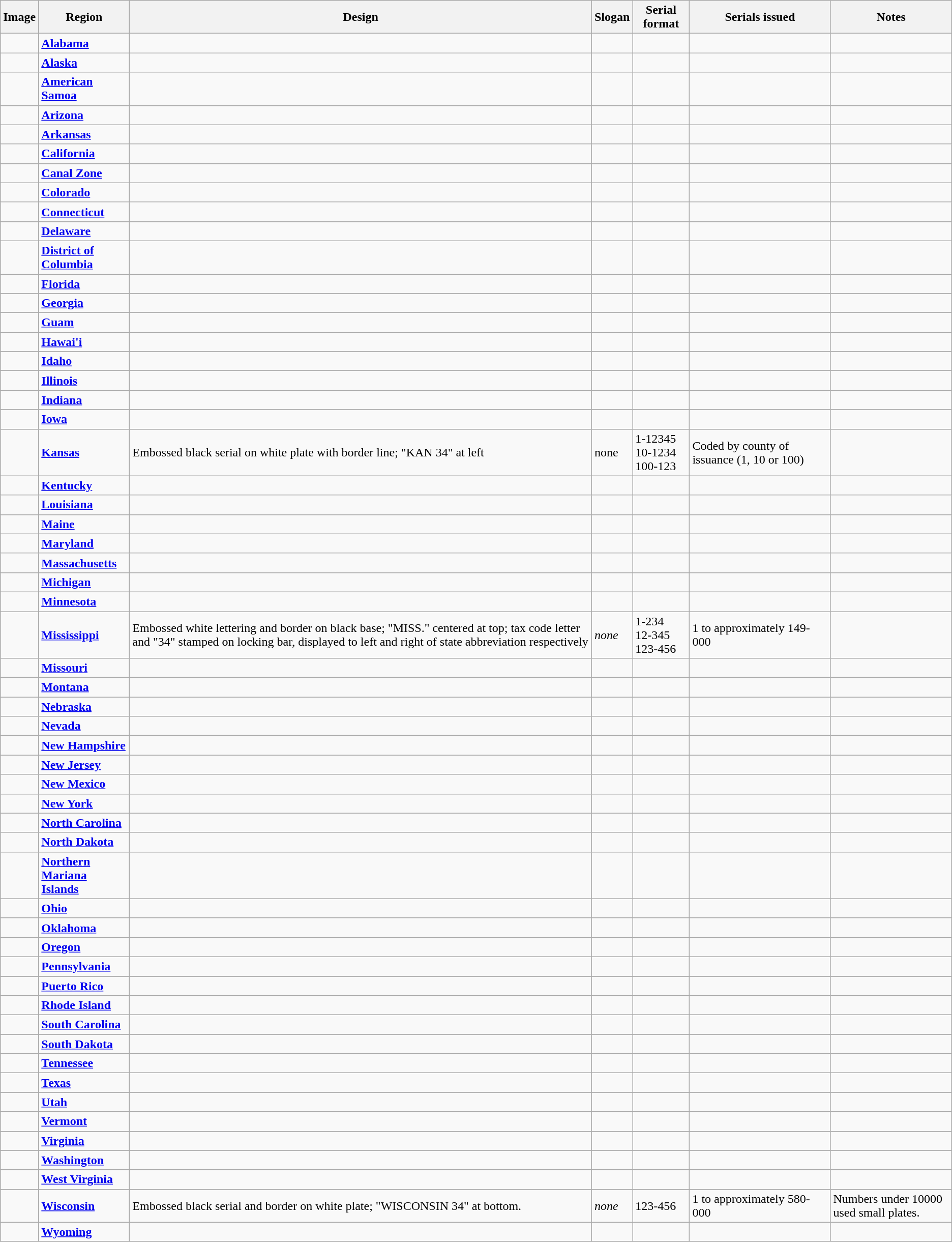<table class="wikitable">
<tr>
<th>Image</th>
<th>Region</th>
<th>Design</th>
<th>Slogan</th>
<th>Serial format</th>
<th>Serials issued</th>
<th>Notes</th>
</tr>
<tr>
<td></td>
<td><strong><a href='#'>Alabama</a></strong></td>
<td></td>
<td></td>
<td></td>
<td></td>
<td></td>
</tr>
<tr>
<td></td>
<td><strong><a href='#'>Alaska</a></strong></td>
<td></td>
<td></td>
<td></td>
<td></td>
<td></td>
</tr>
<tr>
<td></td>
<td><strong><a href='#'>American Samoa</a></strong></td>
<td></td>
<td></td>
<td></td>
<td></td>
<td></td>
</tr>
<tr>
<td></td>
<td><strong><a href='#'>Arizona</a></strong></td>
<td></td>
<td></td>
<td></td>
<td></td>
<td></td>
</tr>
<tr>
<td></td>
<td><strong><a href='#'>Arkansas</a></strong></td>
<td></td>
<td></td>
<td></td>
<td></td>
<td></td>
</tr>
<tr>
<td></td>
<td><strong><a href='#'>California</a></strong></td>
<td></td>
<td></td>
<td></td>
<td></td>
<td></td>
</tr>
<tr>
<td></td>
<td><strong><a href='#'>Canal Zone</a></strong></td>
<td></td>
<td></td>
<td></td>
<td></td>
<td></td>
</tr>
<tr>
<td></td>
<td><strong><a href='#'>Colorado</a></strong></td>
<td></td>
<td></td>
<td></td>
<td></td>
<td></td>
</tr>
<tr>
<td></td>
<td><strong><a href='#'>Connecticut</a></strong></td>
<td></td>
<td></td>
<td></td>
<td></td>
<td></td>
</tr>
<tr>
<td></td>
<td><strong><a href='#'>Delaware</a></strong></td>
<td></td>
<td></td>
<td></td>
<td></td>
<td></td>
</tr>
<tr>
<td></td>
<td><strong><a href='#'>District of<br>Columbia</a></strong></td>
<td></td>
<td></td>
<td></td>
<td></td>
<td></td>
</tr>
<tr>
<td></td>
<td><strong><a href='#'>Florida</a></strong></td>
<td></td>
<td></td>
<td></td>
<td></td>
<td></td>
</tr>
<tr>
<td></td>
<td><strong><a href='#'>Georgia</a></strong></td>
<td></td>
<td></td>
<td></td>
<td></td>
<td></td>
</tr>
<tr>
<td></td>
<td><strong><a href='#'>Guam</a></strong></td>
<td></td>
<td></td>
<td></td>
<td></td>
<td></td>
</tr>
<tr>
<td></td>
<td><strong><a href='#'>Hawai'i</a></strong></td>
<td></td>
<td></td>
<td></td>
<td></td>
<td></td>
</tr>
<tr>
<td></td>
<td><strong><a href='#'>Idaho</a></strong></td>
<td></td>
<td></td>
<td></td>
<td></td>
<td></td>
</tr>
<tr>
<td></td>
<td><strong><a href='#'>Illinois</a></strong></td>
<td></td>
<td></td>
<td></td>
<td></td>
<td></td>
</tr>
<tr>
<td></td>
<td><strong><a href='#'>Indiana</a></strong></td>
<td></td>
<td></td>
<td></td>
<td></td>
<td></td>
</tr>
<tr>
<td></td>
<td><strong><a href='#'>Iowa</a></strong></td>
<td></td>
<td></td>
<td></td>
<td></td>
<td></td>
</tr>
<tr>
<td></td>
<td><strong><a href='#'>Kansas</a></strong></td>
<td>Embossed black serial on white plate with border line; "KAN 34" at left</td>
<td>none</td>
<td>1-12345<br>10-1234<br>100-123</td>
<td>Coded by county of issuance (1, 10 or 100)</td>
<td></td>
</tr>
<tr>
<td></td>
<td><strong><a href='#'>Kentucky</a></strong></td>
<td></td>
<td></td>
<td></td>
<td></td>
<td></td>
</tr>
<tr>
<td></td>
<td><strong><a href='#'>Louisiana</a></strong></td>
<td></td>
<td></td>
<td></td>
<td></td>
<td></td>
</tr>
<tr>
<td></td>
<td><strong><a href='#'>Maine</a></strong></td>
<td></td>
<td></td>
<td></td>
<td></td>
<td></td>
</tr>
<tr>
<td></td>
<td><strong><a href='#'>Maryland</a></strong></td>
<td></td>
<td></td>
<td></td>
<td></td>
<td></td>
</tr>
<tr>
<td></td>
<td><strong><a href='#'>Massachusetts</a></strong></td>
<td></td>
<td></td>
<td></td>
<td></td>
<td></td>
</tr>
<tr>
<td></td>
<td><strong><a href='#'>Michigan</a></strong></td>
<td></td>
<td></td>
<td></td>
<td></td>
<td></td>
</tr>
<tr>
<td></td>
<td><strong><a href='#'>Minnesota</a></strong></td>
<td></td>
<td></td>
<td></td>
<td></td>
<td></td>
</tr>
<tr>
<td></td>
<td><strong><a href='#'>Mississippi</a></strong></td>
<td>Embossed white lettering and border on black base; "MISS." centered at top; tax code letter and "34" stamped on locking bar, displayed to left and right of state abbreviation respectively</td>
<td><em>none</em></td>
<td>1-234<br>12-345<br>123-456</td>
<td>1 to approximately 149-000</td>
<td></td>
</tr>
<tr>
<td></td>
<td><strong><a href='#'>Missouri</a></strong></td>
<td></td>
<td></td>
<td></td>
<td></td>
<td></td>
</tr>
<tr>
<td></td>
<td><strong><a href='#'>Montana</a></strong></td>
<td></td>
<td></td>
<td></td>
<td></td>
<td></td>
</tr>
<tr>
<td></td>
<td><strong><a href='#'>Nebraska</a></strong></td>
<td></td>
<td></td>
<td></td>
<td></td>
<td></td>
</tr>
<tr>
<td></td>
<td><strong><a href='#'>Nevada</a></strong></td>
<td></td>
<td></td>
<td></td>
<td></td>
<td></td>
</tr>
<tr>
<td></td>
<td><strong><a href='#'>New Hampshire</a></strong></td>
<td></td>
<td></td>
<td></td>
<td></td>
<td></td>
</tr>
<tr>
<td></td>
<td><strong><a href='#'>New Jersey</a></strong></td>
<td></td>
<td></td>
<td></td>
<td></td>
<td></td>
</tr>
<tr>
<td></td>
<td><strong><a href='#'>New Mexico</a></strong></td>
<td></td>
<td></td>
<td></td>
<td></td>
<td></td>
</tr>
<tr>
<td></td>
<td><strong><a href='#'>New York</a></strong></td>
<td></td>
<td></td>
<td></td>
<td></td>
<td></td>
</tr>
<tr>
<td></td>
<td><strong><a href='#'>North Carolina</a></strong></td>
<td></td>
<td></td>
<td></td>
<td></td>
<td></td>
</tr>
<tr>
<td></td>
<td><strong><a href='#'>North Dakota</a></strong></td>
<td></td>
<td></td>
<td></td>
<td></td>
<td></td>
</tr>
<tr>
<td></td>
<td><strong><a href='#'>Northern Mariana<br> Islands</a></strong></td>
<td></td>
<td></td>
<td></td>
<td></td>
<td></td>
</tr>
<tr>
<td></td>
<td><strong><a href='#'>Ohio</a></strong></td>
<td></td>
<td></td>
<td></td>
<td></td>
<td></td>
</tr>
<tr>
<td></td>
<td><strong><a href='#'>Oklahoma</a></strong></td>
<td></td>
<td></td>
<td></td>
<td></td>
<td></td>
</tr>
<tr>
<td></td>
<td><strong><a href='#'>Oregon</a></strong></td>
<td></td>
<td></td>
<td></td>
<td></td>
<td></td>
</tr>
<tr>
<td></td>
<td><strong><a href='#'>Pennsylvania</a></strong></td>
<td></td>
<td></td>
<td></td>
<td></td>
<td></td>
</tr>
<tr>
<td></td>
<td><strong><a href='#'>Puerto Rico</a></strong></td>
<td></td>
<td></td>
<td></td>
<td></td>
<td></td>
</tr>
<tr>
<td></td>
<td><strong><a href='#'>Rhode Island</a></strong></td>
<td></td>
<td></td>
<td></td>
<td></td>
<td></td>
</tr>
<tr>
<td></td>
<td><strong><a href='#'>South Carolina</a></strong></td>
<td></td>
<td></td>
<td></td>
<td></td>
<td></td>
</tr>
<tr>
<td></td>
<td><strong><a href='#'>South Dakota</a></strong></td>
<td></td>
<td></td>
<td></td>
<td></td>
<td></td>
</tr>
<tr>
<td></td>
<td><strong><a href='#'>Tennessee</a></strong></td>
<td></td>
<td></td>
<td></td>
<td></td>
<td></td>
</tr>
<tr>
<td></td>
<td><strong><a href='#'>Texas</a></strong></td>
<td></td>
<td></td>
<td></td>
<td></td>
<td></td>
</tr>
<tr>
<td></td>
<td><strong><a href='#'>Utah</a></strong></td>
<td></td>
<td></td>
<td></td>
<td></td>
<td></td>
</tr>
<tr>
<td></td>
<td><strong><a href='#'>Vermont</a></strong></td>
<td></td>
<td></td>
<td></td>
<td></td>
<td></td>
</tr>
<tr>
<td></td>
<td><strong><a href='#'>Virginia</a></strong></td>
<td></td>
<td></td>
<td></td>
<td></td>
<td></td>
</tr>
<tr>
<td></td>
<td><strong><a href='#'>Washington</a></strong></td>
<td></td>
<td></td>
<td></td>
<td></td>
<td></td>
</tr>
<tr>
<td></td>
<td><strong><a href='#'>West Virginia</a></strong></td>
<td></td>
<td></td>
<td></td>
<td></td>
<td></td>
</tr>
<tr>
<td></td>
<td><strong><a href='#'>Wisconsin</a></strong></td>
<td>Embossed black serial and border on white plate; "WISCONSIN 34" at bottom.</td>
<td><em>none</em></td>
<td>123-456</td>
<td>1 to approximately 580-000</td>
<td>Numbers under 10000 used small plates.</td>
</tr>
<tr>
<td></td>
<td><strong><a href='#'>Wyoming</a></strong></td>
<td></td>
<td></td>
<td></td>
<td></td>
<td></td>
</tr>
</table>
